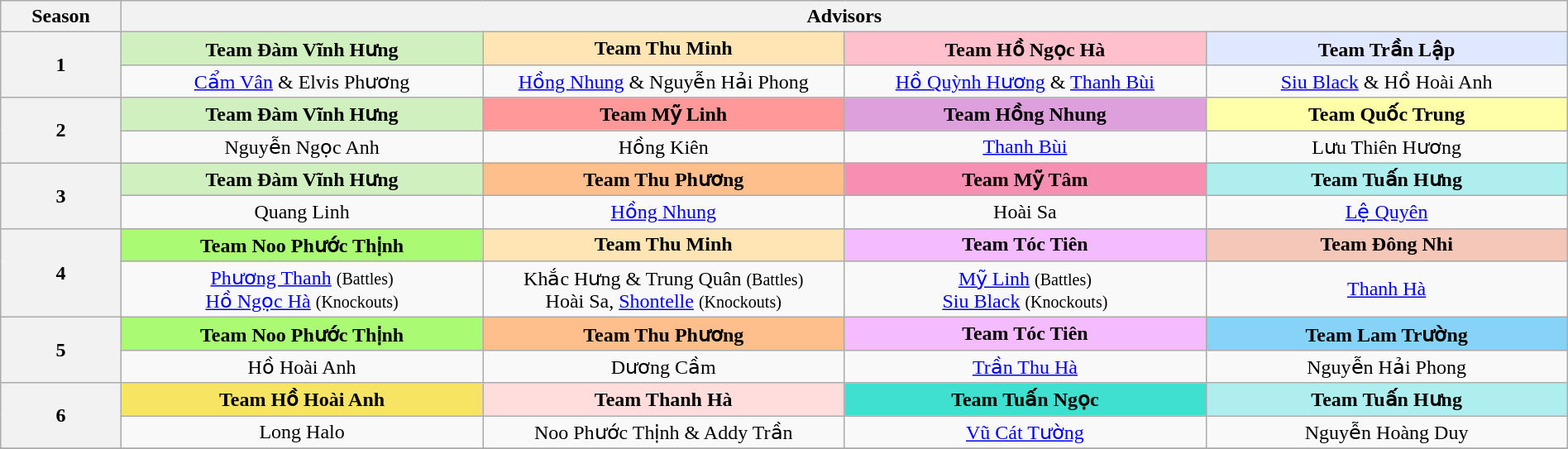<table class="wikitable" style="text-align:center; width:100%;">
<tr>
<th width="05%" scope="col" colspan=1>Season</th>
<th width="60%" scope="col" colspan=4>Advisors</th>
</tr>
<tr>
<th width="05%" scope="col" rowspan=2>1</th>
<th width="15%" scope="col" style="background:#d0f0c0;">Team Đàm Vĩnh Hưng</th>
<th width="15%" scope="col" style="background:#ffe5b4;">Team Thu Minh</th>
<th width="15%" scope="col" style="background:pink;">Team Hồ Ngọc Hà</th>
<th width="15%" scope="col" style="background:#E0E8FF;">Team Trần Lập</th>
</tr>
<tr>
<td><a href='#'>Cẩm Vân</a> & Elvis Phương</td>
<td><a href='#'>Hồng Nhung</a> & Nguyễn Hải Phong</td>
<td><a href='#'>Hồ Quỳnh Hương</a> & <a href='#'>Thanh Bùi</a></td>
<td><a href='#'>Siu Black</a> & Hồ Hoài Anh</td>
</tr>
<tr>
<th rowspan=2>2</th>
<th width="15%" scope="col" style="background:#d0f0c0;">Team Đàm Vĩnh Hưng</th>
<th width="15%" scope="col" style="background:#ff9999;">Team Mỹ Linh</th>
<th width="15%" scope="col" style="background:#dda0dd;">Team Hồng Nhung</th>
<th width="15%" scope="col" style="background:#FFFFAA;">Team Quốc Trung</th>
</tr>
<tr>
<td>Nguyễn Ngọc Anh</td>
<td>Hồng Kiên</td>
<td><a href='#'>Thanh Bùi</a></td>
<td>Lưu Thiên Hương</td>
</tr>
<tr>
<th rowspan=2>3</th>
<th width="15%" scope="col" style="background:#d0f0c0;">Team Đàm Vĩnh Hưng</th>
<th width="15%" scope="col" style="background:#ffbf8c;">Team Thu Phương</th>
<th width="15%" scope="col" style="background:#F78FB2;">Team Mỹ Tâm</th>
<th width="15%" scope="col" style="background:#afeeee;">Team Tuấn Hưng</th>
</tr>
<tr>
<td>Quang Linh</td>
<td><a href='#'>Hồng Nhung</a></td>
<td>Hoài Sa</td>
<td><a href='#'>Lệ Quyên</a></td>
</tr>
<tr>
<th rowspan=2>4</th>
<th width="15%" scope="col" style="background:#aafa73;">Team Noo Phước Thịnh</th>
<th width="15%" scope="col" style="background:#ffe5b4;">Team Thu Minh</th>
<th width="15%" scope="col" style="background:#f4bbff;">Team Tóc Tiên</th>
<th width="15%" scope="col" style="background:#f4c7b8;">Team Đông Nhi</th>
</tr>
<tr>
<td><a href='#'>Phương Thanh</a> <small>(Battles)</small><br><a href='#'>Hồ Ngọc Hà</a> <small>(Knockouts)</small></td>
<td>Khắc Hưng & Trung Quân <small>(Battles)</small><br>Hoài Sa, <a href='#'>Shontelle</a> <small>(Knockouts)</small></td>
<td><a href='#'>Mỹ Linh</a> <small>(Battles)</small><br><a href='#'>Siu Black</a> <small>(Knockouts)</small></td>
<td><a href='#'>Thanh Hà</a></td>
</tr>
<tr>
<th rowspan=2>5</th>
<th width="15%" scope="col" style="background:#aafa73;">Team Noo Phước Thịnh</th>
<th width="15%" scope="col" style="background:#ffbf8c;">Team Thu Phương</th>
<th width="15%" scope="col" style="background:#f4bbff;">Team Tóc Tiên</th>
<th width="15%" scope="col" style="background:#87D3F8;">Team Lam Trường</th>
</tr>
<tr>
<td>Hồ Hoài Anh</td>
<td>Dương Cầm</td>
<td><a href='#'>Trần Thu Hà</a></td>
<td>Nguyễn Hải Phong</td>
</tr>
<tr>
<th rowspan=2>6</th>
<th width="15%" scope="col" style="background:#f7e463;">Team Hồ Hoài Anh</th>
<th width="15%" scope="col" style="background:#ffdddd;">Team Thanh Hà</th>
<th width="15%" scope="col" style="background:turquoise;">Team Tuấn Ngọc</th>
<th width="15%" scope="col" style="background:#afeeee;">Team Tuấn Hưng</th>
</tr>
<tr>
<td>Long Halo</td>
<td>Noo Phước Thịnh & Addy Trần</td>
<td><a href='#'>Vũ Cát Tường</a></td>
<td>Nguyễn Hoàng Duy</td>
</tr>
<tr>
</tr>
</table>
